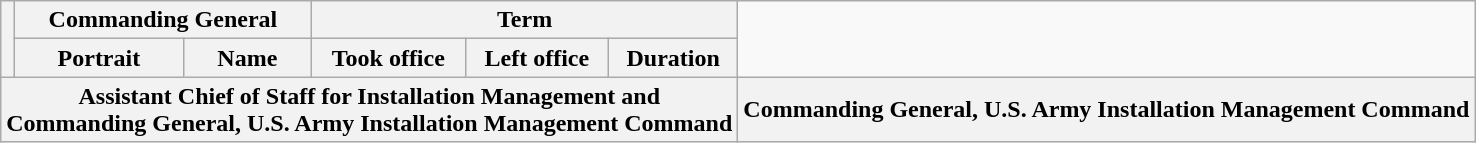<table class="wikitable sortable" style="text-align:center;">
<tr>
<th rowspan=2></th>
<th colspan=2>Commanding General</th>
<th colspan=3>Term</th>
</tr>
<tr>
<th>Portrait</th>
<th>Name</th>
<th>Took office</th>
<th>Left office</th>
<th>Duration</th>
</tr>
<tr>
<th colspan=6 align="center"><strong>Assistant Chief of Staff for Installation Management and<br>Commanding General, U.S. Army Installation Management Command</strong><br>


</th>
<th colspan=6 align="center"><strong>Commanding General, U.S. Army Installation Management Command</strong><br>



</th>
</tr>
</table>
